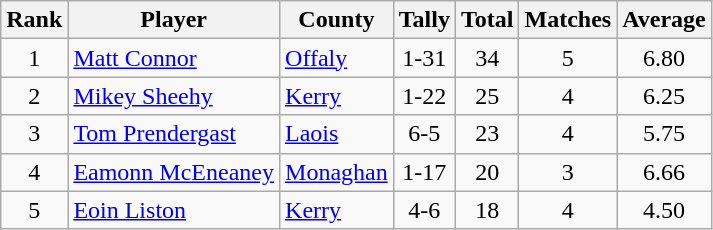<table class="wikitable">
<tr>
<th>Rank</th>
<th>Player</th>
<th>County</th>
<th>Tally</th>
<th>Total</th>
<th>Matches</th>
<th>Average</th>
</tr>
<tr>
<td rowspan=1 align=center>1</td>
<td><a href='#'>Matt Connor</a></td>
<td><a href='#'>Offaly</a></td>
<td align=center>1-31</td>
<td align=center>34</td>
<td align=center>5</td>
<td align=center>6.80</td>
</tr>
<tr>
<td rowspan=1 align=center>2</td>
<td><a href='#'>Mikey Sheehy</a></td>
<td><a href='#'>Kerry</a></td>
<td align=center>1-22</td>
<td align=center>25</td>
<td align=center>4</td>
<td align=center>6.25</td>
</tr>
<tr>
<td rowspan=1 align=center>3</td>
<td><a href='#'>Tom Prendergast</a></td>
<td><a href='#'>Laois</a></td>
<td align=center>6-5</td>
<td align=center>23</td>
<td align=center>4</td>
<td align=center>5.75</td>
</tr>
<tr>
<td rowspan=1 align=center>4</td>
<td><a href='#'>Eamonn McEneaney</a></td>
<td><a href='#'>Monaghan</a></td>
<td align=center>1-17</td>
<td align=center>20</td>
<td align=center>3</td>
<td align=center>6.66</td>
</tr>
<tr>
<td rowspan=1 align=center>5</td>
<td><a href='#'>Eoin Liston</a></td>
<td><a href='#'>Kerry</a></td>
<td align=center>4-6</td>
<td align=center>18</td>
<td align=center>4</td>
<td align=center>4.50</td>
</tr>
</table>
